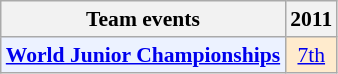<table style='font-size: 90%; text-align:center;' class='wikitable'>
<tr>
<th>Team events</th>
<th>2011</th>
</tr>
<tr>
<td bgcolor="#ECF2FF"; align="left"><strong><a href='#'>World Junior Championships</a></strong></td>
<td bgcolor=FFEBCD><a href='#'>7th</a></td>
</tr>
</table>
